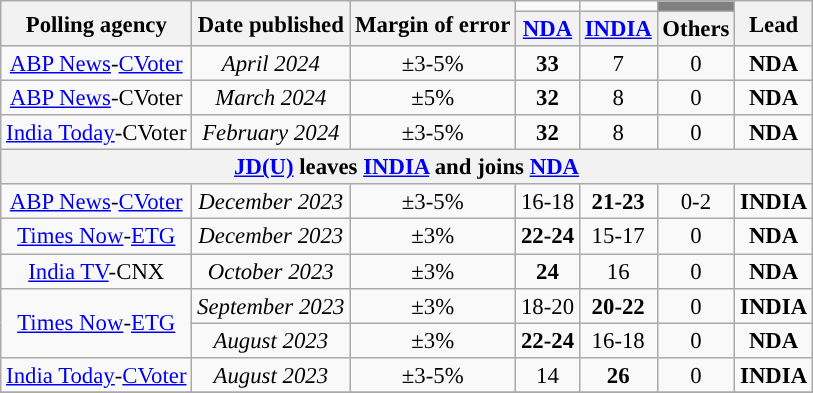<table class="wikitable sortable" style="text-align:center;font-size:95%;line-height:16px">
<tr>
<th rowspan="2">Polling agency</th>
<th rowspan="2">Date published</th>
<th rowspan="2">Margin of error</th>
<td bgcolor=></td>
<td bgcolor=></td>
<td bgcolor=grey></td>
<th rowspan="2">Lead</th>
</tr>
<tr>
<th><a href='#'>NDA</a></th>
<th><a href='#'>INDIA</a></th>
<th>Others</th>
</tr>
<tr>
<td><a href='#'>ABP News</a>-<a href='#'>CVoter</a></td>
<td><em>April 2024</em></td>
<td>±3-5%</td>
<td bgcolor=><strong>33</strong></td>
<td>7</td>
<td>0</td>
<td bgcolor=><strong>NDA</strong></td>
</tr>
<tr>
<td><a href='#'>ABP News</a>-CVoter</td>
<td><em>March 2024</em></td>
<td>±5%</td>
<td bgcolor=><strong>32</strong></td>
<td>8</td>
<td>0</td>
<td bgcolor=><strong>NDA</strong></td>
</tr>
<tr>
<td><a href='#'>India Today</a>-CVoter</td>
<td><em>February 2024</em></td>
<td>±3-5%</td>
<td bgcolor=><strong>32</strong></td>
<td>8</td>
<td>0</td>
<td bgcolor=><strong>NDA</strong></td>
</tr>
<tr>
<th colspan="7"><a href='#'>JD(U)</a> leaves <a href='#'>INDIA</a> and joins <a href='#'>NDA</a></th>
</tr>
<tr>
<td><a href='#'>ABP News</a>-<a href='#'>CVoter</a></td>
<td><em>December 2023</em></td>
<td>±3-5%</td>
<td>16-18</td>
<td bgcolor=><strong>21-23</strong></td>
<td>0-2</td>
<td bgcolor=><strong>INDIA </strong></td>
</tr>
<tr>
<td><a href='#'>Times Now</a>-<a href='#'>ETG</a></td>
<td><em>December 2023</em></td>
<td>±3%</td>
<td bgcolor=><strong>22-24</strong></td>
<td>15-17</td>
<td>0</td>
<td bgcolor=><strong>NDA</strong></td>
</tr>
<tr>
<td><a href='#'>India TV</a>-CNX</td>
<td><em>October 2023</em></td>
<td>±3%</td>
<td bgcolor=><strong>24</strong></td>
<td>16</td>
<td>0</td>
<td bgcolor=><strong>NDA</strong></td>
</tr>
<tr>
<td rowspan="2"><a href='#'>Times Now</a>-<a href='#'>ETG</a></td>
<td><em>September 2023</em></td>
<td>±3%</td>
<td>18-20</td>
<td bgcolor=><strong>20-22</strong></td>
<td>0</td>
<td bgcolor=><strong>INDIA</strong></td>
</tr>
<tr>
<td><em>August 2023</em></td>
<td>±3%</td>
<td bgcolor=><strong>22-24</strong></td>
<td>16-18</td>
<td>0</td>
<td bgcolor=><strong>NDA</strong></td>
</tr>
<tr>
<td><a href='#'>India Today</a>-<a href='#'>CVoter</a></td>
<td><em>August 2023</em></td>
<td>±3-5%</td>
<td>14</td>
<td><strong>26</strong></td>
<td>0</td>
<td><strong>INDIA</strong></td>
</tr>
<tr>
</tr>
</table>
